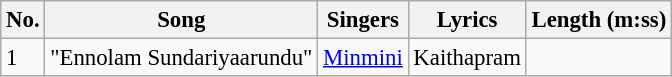<table class="wikitable" style="font-size:95%;">
<tr>
<th>No.</th>
<th>Song</th>
<th>Singers</th>
<th>Lyrics</th>
<th>Length (m:ss)</th>
</tr>
<tr>
<td>1</td>
<td>"Ennolam Sundariyaarundu"</td>
<td><a href='#'>Minmini</a></td>
<td>Kaithapram</td>
<td></td>
</tr>
</table>
